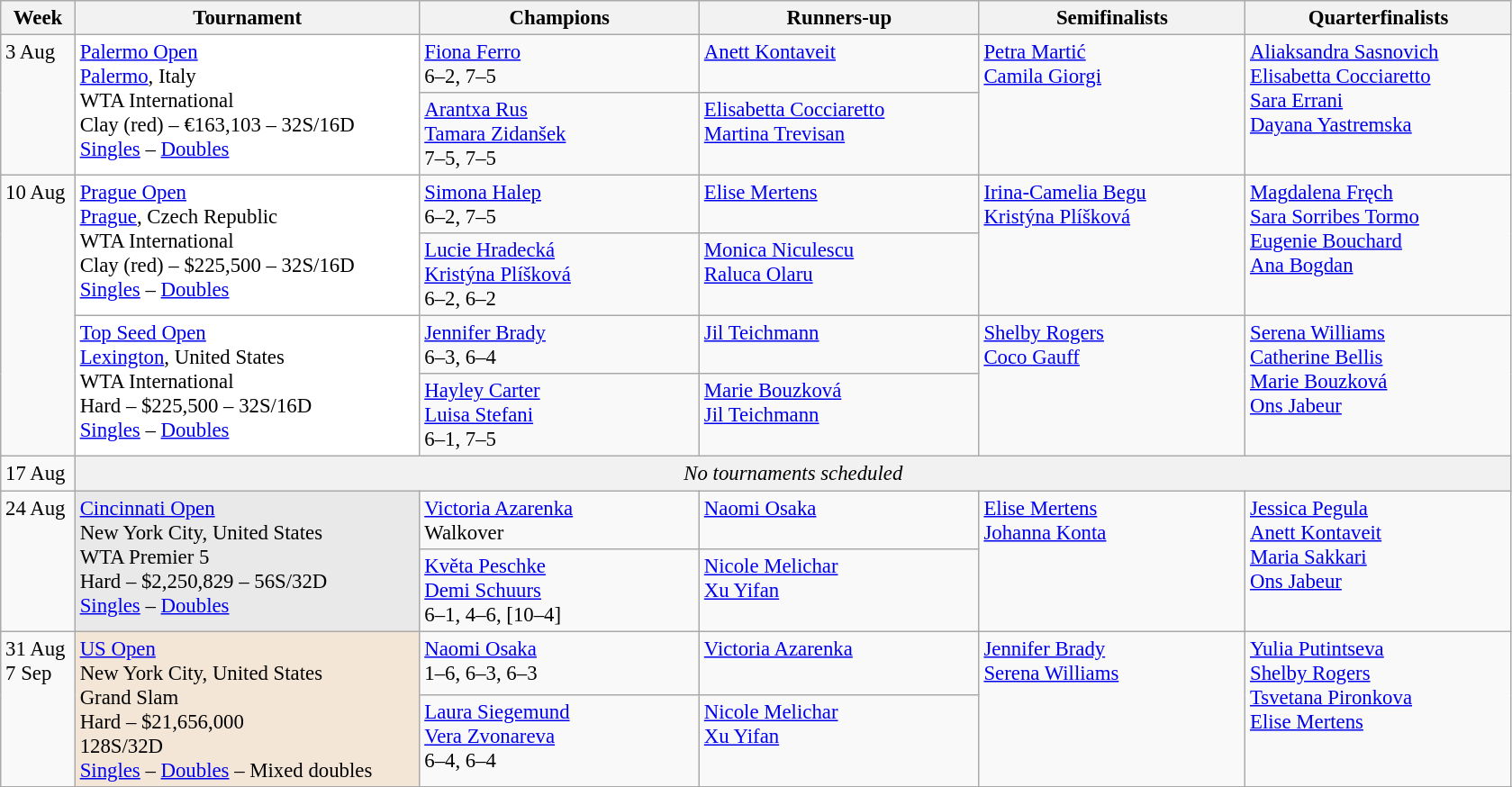<table class=wikitable style=font-size:95%>
<tr>
<th style="width:48px;">Week</th>
<th style="width:248px;">Tournament</th>
<th style="width:200px;">Champions</th>
<th style="width:200px;">Runners-up</th>
<th style="width:190px;">Semifinalists</th>
<th style="width:190px;">Quarterfinalists</th>
</tr>
<tr valign=top>
<td rowspan=2>3 Aug</td>
<td style="background:#fff;" rowspan="2"><a href='#'>Palermo Open</a><br> <a href='#'>Palermo</a>, Italy<br>WTA International<br>Clay (red) – €163,103 – 32S/16D<br><a href='#'>Singles</a> – <a href='#'>Doubles</a></td>
<td> <a href='#'>Fiona Ferro</a><br>6–2, 7–5</td>
<td> <a href='#'>Anett Kontaveit</a></td>
<td rowspan=2> <a href='#'>Petra Martić</a> <br>  <a href='#'>Camila Giorgi</a></td>
<td rowspan=2> <a href='#'>Aliaksandra Sasnovich</a> <br> <a href='#'>Elisabetta Cocciaretto</a>  <br> <a href='#'>Sara Errani</a> <br>  <a href='#'>Dayana Yastremska</a></td>
</tr>
<tr valign=top>
<td> <a href='#'>Arantxa Rus</a><br> <a href='#'>Tamara Zidanšek</a><br>7–5, 7–5</td>
<td> <a href='#'>Elisabetta Cocciaretto</a><br> <a href='#'>Martina Trevisan</a></td>
</tr>
<tr valign=top>
<td rowspan=4>10 Aug</td>
<td style="background:#fff;" rowspan="2"><a href='#'>Prague Open</a><br> <a href='#'>Prague</a>, Czech Republic<br>WTA International<br>Clay (red) – $225,500 – 32S/16D<br><a href='#'>Singles</a> – <a href='#'>Doubles</a></td>
<td> <a href='#'>Simona Halep</a><br>6–2, 7–5</td>
<td> <a href='#'>Elise Mertens</a></td>
<td rowspan=2> <a href='#'>Irina-Camelia Begu</a> <br> <a href='#'>Kristýna Plíšková</a></td>
<td rowspan=2> <a href='#'>Magdalena Fręch</a><br>  <a href='#'>Sara Sorribes Tormo</a> <br> <a href='#'>Eugenie Bouchard</a> <br>  <a href='#'>Ana Bogdan</a></td>
</tr>
<tr valign=top>
<td> <a href='#'>Lucie Hradecká</a><br> <a href='#'>Kristýna Plíšková</a><br>6–2, 6–2</td>
<td> <a href='#'>Monica Niculescu</a><br> <a href='#'>Raluca Olaru</a></td>
</tr>
<tr valign=top>
<td style="background:#fff;" rowspan="2"><a href='#'>Top Seed Open</a><br> <a href='#'>Lexington</a>, United States<br>WTA International<br>Hard – $225,500 – 32S/16D<br><a href='#'>Singles</a> – <a href='#'>Doubles</a></td>
<td> <a href='#'>Jennifer Brady</a><br>6–3, 6–4</td>
<td> <a href='#'>Jil Teichmann</a></td>
<td rowspan=2> <a href='#'>Shelby Rogers</a><br> <a href='#'>Coco Gauff</a></td>
<td rowspan=2> <a href='#'>Serena Williams</a> <br> <a href='#'>Catherine Bellis</a> <br> <a href='#'>Marie Bouzková</a> <br>  <a href='#'>Ons Jabeur</a></td>
</tr>
<tr valign=top>
<td> <a href='#'>Hayley Carter</a><br> <a href='#'>Luisa Stefani</a><br>6–1, 7–5</td>
<td> <a href='#'>Marie Bouzková</a><br> <a href='#'>Jil Teichmann</a></td>
</tr>
<tr valign=top>
<td>17 Aug</td>
<td colspan="5" align="center" bgcolor="f1f1f1"><em>No tournaments scheduled</em></td>
</tr>
<tr valign=top>
<td rowspan=2>24 Aug</td>
<td style="background:#E9E9E9;" rowspan="2"><a href='#'>Cincinnati Open</a><br> New York City, United States<br>WTA Premier 5<br>Hard – $2,250,829 – 56S/32D<br><a href='#'>Singles</a> – <a href='#'>Doubles</a></td>
<td> <a href='#'>Victoria Azarenka</a> <br> Walkover</td>
<td> <a href='#'>Naomi Osaka</a></td>
<td rowspan=2> <a href='#'>Elise Mertens</a><br>  <a href='#'>Johanna Konta</a></td>
<td rowspan=2> <a href='#'>Jessica Pegula</a> <br> <a href='#'>Anett Kontaveit</a> <br> <a href='#'>Maria Sakkari</a><br>  <a href='#'>Ons Jabeur</a></td>
</tr>
<tr valign=top>
<td> <a href='#'>Květa Peschke</a> <br>  <a href='#'>Demi Schuurs</a><br> 6–1, 4–6, [10–4]</td>
<td> <a href='#'>Nicole Melichar</a> <br>  <a href='#'>Xu Yifan</a></td>
</tr>
<tr valign=top>
<td rowspan=2>31 Aug<br>7 Sep</td>
<td style="background:#F3E6D7;" rowspan="2"><a href='#'>US Open</a><br> New York City, United States<br>Grand Slam<br>Hard – $21,656,000<br>128S/32D<br><a href='#'>Singles</a> – <a href='#'>Doubles</a> – Mixed doubles</td>
<td> <a href='#'>Naomi Osaka</a><br> 1–6, 6–3, 6–3</td>
<td> <a href='#'>Victoria Azarenka</a></td>
<td rowspan=2> <a href='#'>Jennifer Brady</a><br> <a href='#'>Serena Williams</a></td>
<td rowspan=2> <a href='#'>Yulia Putintseva</a><br> <a href='#'>Shelby Rogers</a><br>  <a href='#'>Tsvetana Pironkova</a> <br>  <a href='#'>Elise Mertens</a></td>
</tr>
<tr valign=top>
<td> <a href='#'>Laura Siegemund</a> <br>  <a href='#'>Vera Zvonareva</a> <br> 6–4, 6–4</td>
<td> <a href='#'>Nicole Melichar</a> <br>  <a href='#'>Xu Yifan</a></td>
</tr>
<tr valign=top>
</tr>
</table>
